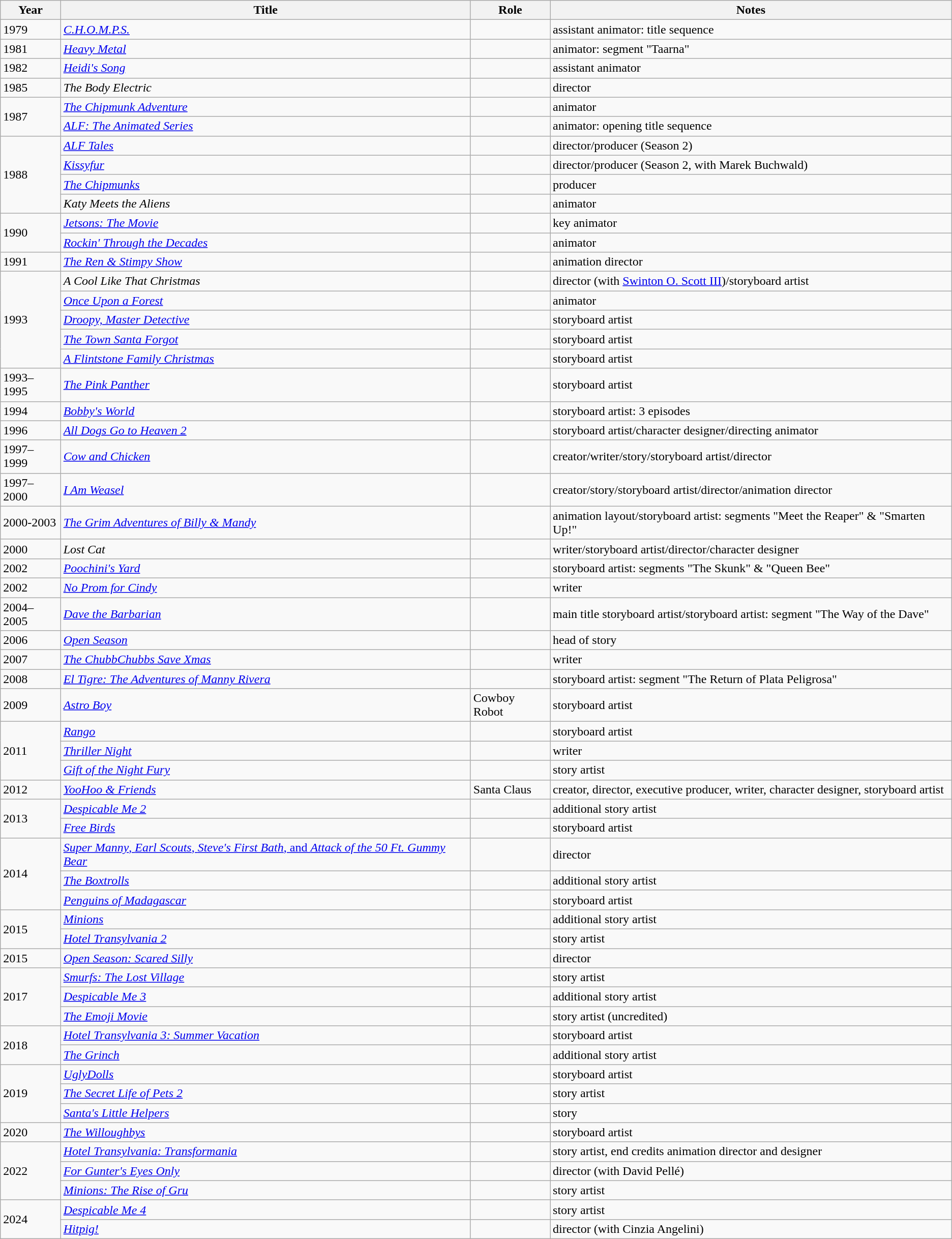<table class="wikitable sortable">
<tr>
<th>Year</th>
<th>Title</th>
<th>Role</th>
<th>Notes</th>
</tr>
<tr>
<td>1979</td>
<td><em><a href='#'>C.H.O.M.P.S.</a></em></td>
<td></td>
<td>assistant animator: title sequence</td>
</tr>
<tr>
<td>1981</td>
<td><em><a href='#'>Heavy Metal</a></em></td>
<td></td>
<td>animator: segment "Taarna"</td>
</tr>
<tr>
<td>1982</td>
<td><em><a href='#'>Heidi's Song</a></em></td>
<td></td>
<td>assistant animator</td>
</tr>
<tr>
<td>1985</td>
<td><em>The Body Electric</em></td>
<td></td>
<td>director</td>
</tr>
<tr>
<td rowspan="2">1987</td>
<td><em><a href='#'>The Chipmunk Adventure</a></em></td>
<td></td>
<td>animator</td>
</tr>
<tr>
<td><em><a href='#'>ALF: The Animated Series</a></em></td>
<td></td>
<td>animator: opening title sequence</td>
</tr>
<tr>
<td rowspan="4">1988</td>
<td><em><a href='#'>ALF Tales</a></em></td>
<td></td>
<td>director/producer (Season 2)</td>
</tr>
<tr>
<td><em><a href='#'>Kissyfur</a></em></td>
<td></td>
<td>director/producer (Season 2, with Marek Buchwald)</td>
</tr>
<tr>
<td><em><a href='#'>The Chipmunks</a></em></td>
<td></td>
<td>producer</td>
</tr>
<tr>
<td><em>Katy Meets the Aliens</em></td>
<td></td>
<td>animator</td>
</tr>
<tr>
<td rowspan="2">1990</td>
<td><em><a href='#'>Jetsons: The Movie</a></em></td>
<td></td>
<td>key animator</td>
</tr>
<tr>
<td><em><a href='#'>Rockin' Through the Decades</a></em></td>
<td></td>
<td>animator</td>
</tr>
<tr>
<td>1991</td>
<td><em><a href='#'>The Ren & Stimpy Show</a></em></td>
<td></td>
<td>animation director</td>
</tr>
<tr>
<td rowspan="5">1993</td>
<td><em>A Cool Like That Christmas</em></td>
<td></td>
<td>director (with <a href='#'>Swinton O. Scott III</a>)/storyboard artist</td>
</tr>
<tr>
<td><em><a href='#'>Once Upon a Forest</a></em></td>
<td></td>
<td>animator</td>
</tr>
<tr>
<td><em><a href='#'>Droopy, Master Detective</a></em></td>
<td></td>
<td>storyboard artist</td>
</tr>
<tr>
<td><em><a href='#'>The Town Santa Forgot</a></em></td>
<td></td>
<td>storyboard artist</td>
</tr>
<tr>
<td><em><a href='#'>A Flintstone Family Christmas</a></em></td>
<td></td>
<td>storyboard artist</td>
</tr>
<tr>
<td>1993–1995</td>
<td><em><a href='#'>The Pink Panther</a></em></td>
<td></td>
<td>storyboard artist</td>
</tr>
<tr>
<td>1994</td>
<td><em><a href='#'>Bobby's World</a></em></td>
<td></td>
<td>storyboard artist: 3 episodes</td>
</tr>
<tr>
<td>1996</td>
<td><em><a href='#'>All Dogs Go to Heaven 2</a></em></td>
<td></td>
<td>storyboard artist/character designer/directing animator</td>
</tr>
<tr>
<td>1997–1999</td>
<td><em><a href='#'>Cow and Chicken</a></em></td>
<td></td>
<td>creator/writer/story/storyboard artist/director</td>
</tr>
<tr>
<td>1997–2000</td>
<td><em><a href='#'>I Am Weasel</a></em></td>
<td></td>
<td>creator/story/storyboard artist/director/animation director</td>
</tr>
<tr>
<td>2000-2003</td>
<td><em><a href='#'>The Grim Adventures of Billy & Mandy</a></em></td>
<td></td>
<td>animation layout/storyboard artist: segments "Meet the Reaper" & "Smarten Up!"</td>
</tr>
<tr>
<td>2000</td>
<td><em>Lost Cat</em></td>
<td></td>
<td>writer/storyboard artist/director/character designer</td>
</tr>
<tr>
<td>2002</td>
<td><em><a href='#'>Poochini's Yard</a></em></td>
<td></td>
<td>storyboard artist: segments "The Skunk" & "Queen Bee"</td>
</tr>
<tr>
<td>2002</td>
<td><em><a href='#'>No Prom for Cindy</a></em></td>
<td></td>
<td>writer</td>
</tr>
<tr>
<td>2004–2005</td>
<td><em><a href='#'>Dave the Barbarian</a></em></td>
<td></td>
<td>main title storyboard artist/storyboard artist: segment "The Way of the Dave"</td>
</tr>
<tr>
<td>2006</td>
<td><em><a href='#'>Open Season</a></em></td>
<td></td>
<td>head of story</td>
</tr>
<tr>
<td>2007</td>
<td><em><a href='#'>The ChubbChubbs Save Xmas</a></em></td>
<td></td>
<td>writer</td>
</tr>
<tr>
<td>2008</td>
<td><em><a href='#'>El Tigre: The Adventures of Manny Rivera</a></em></td>
<td></td>
<td>storyboard artist: segment "The Return of Plata Peligrosa"</td>
</tr>
<tr>
<td>2009</td>
<td><em><a href='#'>Astro Boy</a></em></td>
<td>Cowboy Robot</td>
<td>storyboard artist</td>
</tr>
<tr>
<td rowspan="3">2011</td>
<td><em><a href='#'>Rango</a></em></td>
<td></td>
<td>storyboard artist</td>
</tr>
<tr>
<td><em><a href='#'>Thriller Night</a></em></td>
<td></td>
<td>writer</td>
</tr>
<tr>
<td><em><a href='#'>Gift of the Night Fury</a></em></td>
<td></td>
<td>story artist</td>
</tr>
<tr>
<td>2012</td>
<td><em><a href='#'>YooHoo & Friends</a></em></td>
<td>Santa Claus</td>
<td>creator, director, executive producer, writer, character designer, storyboard artist</td>
</tr>
<tr>
<td rowspan="2">2013</td>
<td><em><a href='#'>Despicable Me 2</a></em></td>
<td></td>
<td>additional story artist</td>
</tr>
<tr>
<td><em><a href='#'>Free Birds</a></em></td>
<td></td>
<td>storyboard artist</td>
</tr>
<tr>
<td rowspan="3">2014</td>
<td><a href='#'><em>Super Manny</em>, <em>Earl Scouts</em>, <em>Steve's First Bath</em>, and <em>Attack of the 50 Ft. Gummy Bear</em></a></td>
<td></td>
<td>director</td>
</tr>
<tr>
<td><em><a href='#'>The Boxtrolls</a></em></td>
<td></td>
<td>additional story artist</td>
</tr>
<tr>
<td><em><a href='#'>Penguins of Madagascar</a></em></td>
<td></td>
<td>storyboard artist</td>
</tr>
<tr>
<td rowspan="2">2015</td>
<td><em><a href='#'>Minions</a></em></td>
<td></td>
<td>additional story artist</td>
</tr>
<tr>
<td><em><a href='#'>Hotel Transylvania 2</a></em></td>
<td></td>
<td>story artist</td>
</tr>
<tr>
<td>2015</td>
<td><em><a href='#'>Open Season: Scared Silly</a></em></td>
<td></td>
<td>director</td>
</tr>
<tr>
<td rowspan="3">2017</td>
<td><em><a href='#'>Smurfs: The Lost Village</a></em></td>
<td></td>
<td>story artist</td>
</tr>
<tr>
<td><em><a href='#'>Despicable Me 3</a></em></td>
<td></td>
<td>additional story artist</td>
</tr>
<tr>
<td><em><a href='#'>The Emoji Movie</a></em></td>
<td></td>
<td>story artist (uncredited)</td>
</tr>
<tr>
<td rowspan="2">2018</td>
<td><em><a href='#'>Hotel Transylvania 3: Summer Vacation</a></em></td>
<td></td>
<td>storyboard artist</td>
</tr>
<tr>
<td><em><a href='#'>The Grinch</a></em></td>
<td></td>
<td>additional story artist</td>
</tr>
<tr>
<td rowspan="3">2019</td>
<td><em><a href='#'>UglyDolls</a></em></td>
<td></td>
<td>storyboard artist</td>
</tr>
<tr>
<td><em><a href='#'>The Secret Life of Pets 2</a></em></td>
<td></td>
<td>story artist</td>
</tr>
<tr>
<td><em><a href='#'>Santa's Little Helpers</a></em></td>
<td></td>
<td>story</td>
</tr>
<tr>
<td>2020</td>
<td><em><a href='#'>The Willoughbys</a></em></td>
<td></td>
<td>storyboard artist</td>
</tr>
<tr>
<td rowspan="3">2022</td>
<td><em><a href='#'>Hotel Transylvania: Transformania</a></em></td>
<td></td>
<td>story artist, end credits animation director and designer</td>
</tr>
<tr>
<td><em><a href='#'>For Gunter's Eyes Only</a></em></td>
<td></td>
<td>director (with David Pellé)</td>
</tr>
<tr>
<td><em><a href='#'>Minions: The Rise of Gru</a></em></td>
<td></td>
<td>story artist</td>
</tr>
<tr>
<td rowspan="2">2024</td>
<td><em><a href='#'>Despicable Me 4</a></em></td>
<td></td>
<td>story artist</td>
</tr>
<tr>
<td><em><a href='#'>Hitpig!</a></em></td>
<td></td>
<td>director (with Cinzia Angelini)</td>
</tr>
</table>
